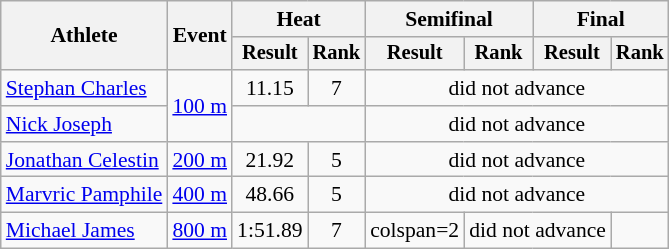<table class="wikitable" style="font-size:90%">
<tr>
<th rowspan=2>Athlete</th>
<th rowspan=2>Event</th>
<th colspan=2>Heat</th>
<th colspan=2>Semifinal</th>
<th colspan=2>Final</th>
</tr>
<tr style="font-size:95%">
<th>Result</th>
<th>Rank</th>
<th>Result</th>
<th>Rank</th>
<th>Result</th>
<th>Rank</th>
</tr>
<tr align=center>
<td align=left><a href='#'>Stephan Charles</a></td>
<td align=left rowspan=2><a href='#'>100 m</a></td>
<td>11.15</td>
<td>7</td>
<td colspan=4>did not advance</td>
</tr>
<tr align=center>
<td align=left><a href='#'>Nick Joseph</a></td>
<td colspan=2></td>
<td colspan=4>did not advance</td>
</tr>
<tr align=center>
<td align=left><a href='#'>Jonathan Celestin</a></td>
<td align=left><a href='#'>200 m</a></td>
<td>21.92</td>
<td>5</td>
<td colspan=4>did not advance</td>
</tr>
<tr align=center>
<td align=left><a href='#'>Marvric Pamphile</a></td>
<td align=left><a href='#'>400 m</a></td>
<td>48.66</td>
<td>5</td>
<td colspan=4>did not advance</td>
</tr>
<tr align=center>
<td align=left><a href='#'>Michael James</a></td>
<td align=left><a href='#'>800 m</a></td>
<td>1:51.89</td>
<td>7</td>
<td>colspan=2</td>
<td colspan=2>did not advance</td>
</tr>
</table>
